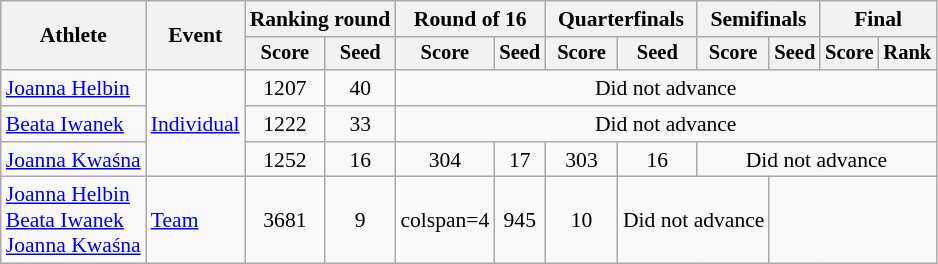<table class="wikitable" style="font-size:90%">
<tr>
<th rowspan="2">Athlete</th>
<th rowspan="2">Event</th>
<th colspan="2">Ranking round</th>
<th colspan="2">Round of 16</th>
<th colspan="2">Quarterfinals</th>
<th colspan="2">Semifinals</th>
<th colspan="2">Final</th>
</tr>
<tr style="font-size:95%">
<th>Score</th>
<th>Seed</th>
<th>Score</th>
<th>Seed</th>
<th>Score</th>
<th>Seed</th>
<th>Score</th>
<th>Seed</th>
<th>Score</th>
<th>Rank</th>
</tr>
<tr align=center>
<td align=left><a href='#'>Joanna Helbin</a></td>
<td align=left rowspan=3><a href='#'>Individual</a></td>
<td>1207</td>
<td>40</td>
<td colspan=8>Did not advance</td>
</tr>
<tr align=center>
<td align=left><a href='#'>Beata Iwanek</a></td>
<td>1222</td>
<td>33</td>
<td colspan=8>Did not advance</td>
</tr>
<tr align=center>
<td align=left><a href='#'>Joanna Kwaśna</a></td>
<td>1252</td>
<td>16</td>
<td>304</td>
<td>17</td>
<td>303</td>
<td>16</td>
<td colspan=4>Did not advance</td>
</tr>
<tr align=center>
<td align=left><a href='#'>Joanna Helbin</a><br><a href='#'>Beata Iwanek</a><br><a href='#'>Joanna Kwaśna</a></td>
<td align=left><a href='#'>Team</a></td>
<td>3681</td>
<td>9</td>
<td>colspan=4 </td>
<td>945</td>
<td>10</td>
<td colspan=2>Did not advance</td>
</tr>
</table>
